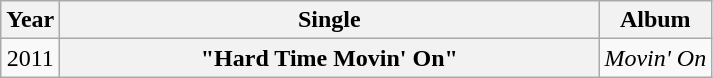<table class="wikitable plainrowheaders" style="text-align:center;">
<tr>
<th>Year</th>
<th style="width:22em;">Single</th>
<th>Album</th>
</tr>
<tr>
<td>2011</td>
<th scope="row">"Hard Time Movin' On"<br></th>
<td><em>Movin' On</em></td>
</tr>
</table>
